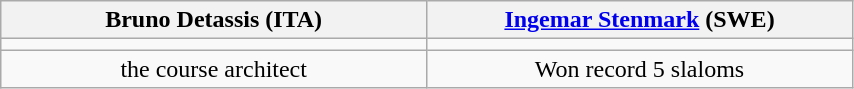<table class="wikitable" style="text-align:center; width:45%; border:1px #AAAAFF solid">
<tr>
<th>Bruno Detassis (ITA)</th>
<th><a href='#'>Ingemar Stenmark</a> (SWE)</th>
</tr>
<tr>
<td width=200></td>
<td width=200></td>
</tr>
<tr>
<td>the course architect</td>
<td>Won record 5 slaloms</td>
</tr>
</table>
